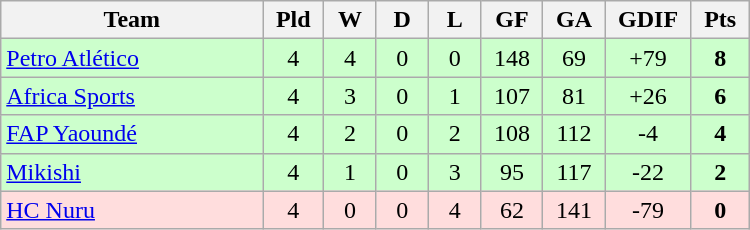<table class=wikitable style="text-align:center" width=500>
<tr>
<th width=25%>Team</th>
<th width=5%>Pld</th>
<th width=5%>W</th>
<th width=5%>D</th>
<th width=5%>L</th>
<th width=5%>GF</th>
<th width=5%>GA</th>
<th width=5%>GDIF</th>
<th width=5%>Pts</th>
</tr>
<tr bgcolor=#ccffcc>
<td align="left"> <a href='#'>Petro Atlético</a></td>
<td>4</td>
<td>4</td>
<td>0</td>
<td>0</td>
<td>148</td>
<td>69</td>
<td>+79</td>
<td><strong>8</strong></td>
</tr>
<tr bgcolor=#ccffcc>
<td align="left"> <a href='#'>Africa Sports</a></td>
<td>4</td>
<td>3</td>
<td>0</td>
<td>1</td>
<td>107</td>
<td>81</td>
<td>+26</td>
<td><strong>6</strong></td>
</tr>
<tr bgcolor=#ccffcc>
<td align="left"> <a href='#'>FAP Yaoundé</a></td>
<td>4</td>
<td>2</td>
<td>0</td>
<td>2</td>
<td>108</td>
<td>112</td>
<td>-4</td>
<td><strong>4</strong></td>
</tr>
<tr bgcolor=#ccffcc>
<td align="left"> <a href='#'>Mikishi</a></td>
<td>4</td>
<td>1</td>
<td>0</td>
<td>3</td>
<td>95</td>
<td>117</td>
<td>-22</td>
<td><strong>2</strong></td>
</tr>
<tr bgcolor=#ffdddd>
<td align="left"> <a href='#'>HC Nuru</a></td>
<td>4</td>
<td>0</td>
<td>0</td>
<td>4</td>
<td>62</td>
<td>141</td>
<td>-79</td>
<td><strong>0</strong></td>
</tr>
</table>
